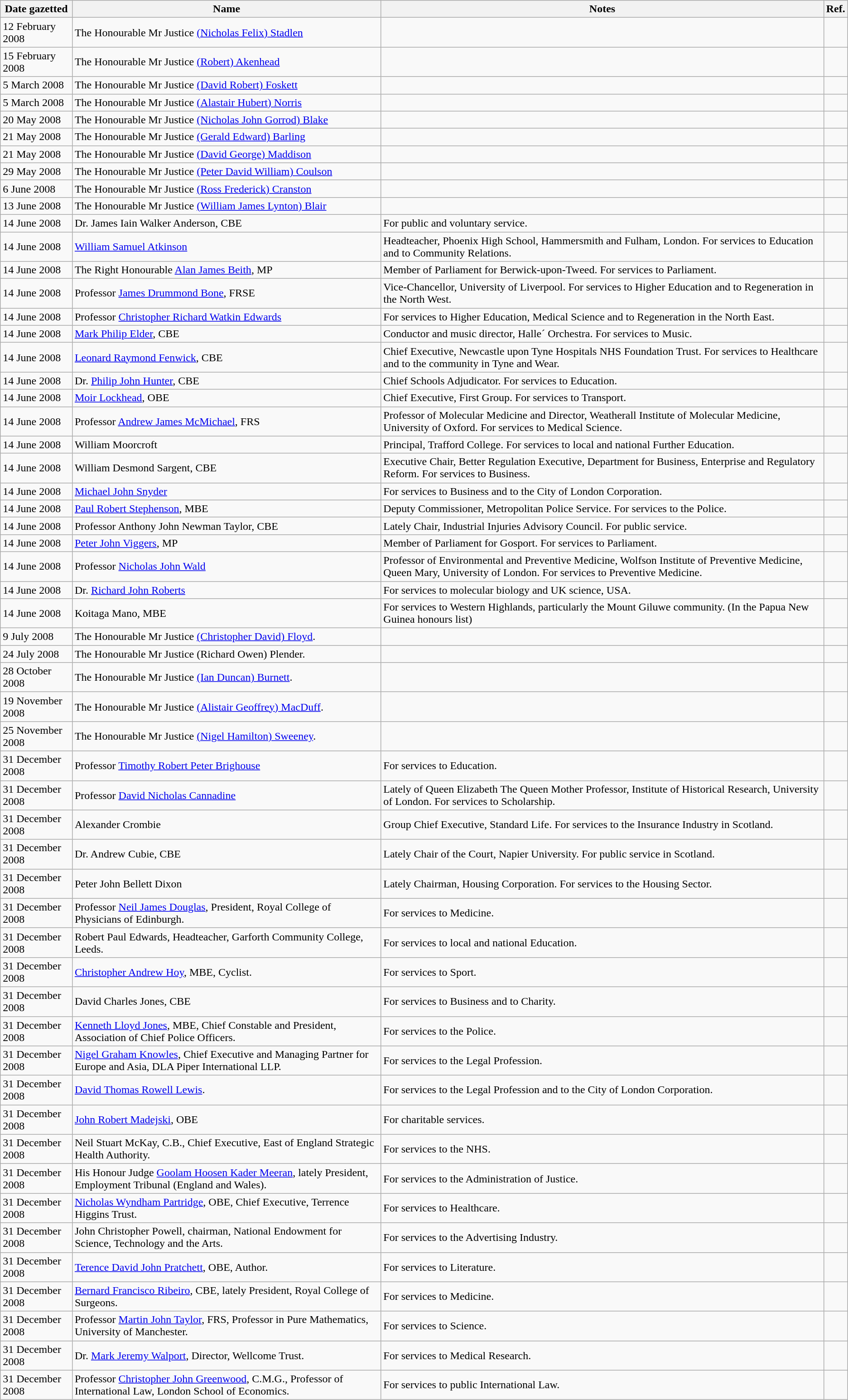<table class="wikitable">
<tr>
<th>Date gazetted</th>
<th>Name</th>
<th>Notes</th>
<th>Ref.</th>
</tr>
<tr>
<td>12 February 2008</td>
<td>The Honourable Mr Justice <a href='#'>(Nicholas Felix) Stadlen</a></td>
<td></td>
<td></td>
</tr>
<tr>
<td>15 February 2008</td>
<td>The Honourable Mr Justice <a href='#'>(Robert) Akenhead</a></td>
<td></td>
<td></td>
</tr>
<tr>
<td>5 March 2008</td>
<td>The Honourable Mr Justice <a href='#'>(David Robert) Foskett</a></td>
<td></td>
<td></td>
</tr>
<tr>
<td>5 March 2008</td>
<td>The Honourable Mr Justice <a href='#'>(Alastair Hubert) Norris</a></td>
<td></td>
<td></td>
</tr>
<tr>
<td>20 May 2008</td>
<td>The Honourable Mr Justice <a href='#'>(Nicholas John Gorrod) Blake</a></td>
<td></td>
<td></td>
</tr>
<tr>
<td>21 May 2008</td>
<td>The Honourable Mr Justice <a href='#'>(Gerald Edward) Barling</a></td>
<td></td>
<td></td>
</tr>
<tr>
<td>21 May 2008</td>
<td>The Honourable Mr Justice <a href='#'>(David George) Maddison</a></td>
<td></td>
<td></td>
</tr>
<tr>
<td>29 May 2008</td>
<td>The Honourable Mr Justice <a href='#'>(Peter David William) Coulson</a></td>
<td></td>
<td></td>
</tr>
<tr>
<td>6 June 2008</td>
<td>The Honourable Mr Justice <a href='#'>(Ross Frederick) Cranston</a></td>
<td></td>
<td></td>
</tr>
<tr>
<td>13 June 2008</td>
<td>The Honourable Mr Justice <a href='#'>(William James Lynton) Blair</a></td>
<td></td>
<td></td>
</tr>
<tr>
<td>14 June 2008</td>
<td>Dr. James Iain Walker Anderson, CBE</td>
<td>For public and voluntary service.</td>
<td></td>
</tr>
<tr>
<td>14 June 2008</td>
<td><a href='#'>William Samuel Atkinson</a></td>
<td>Headteacher, Phoenix High School, Hammersmith and Fulham, London. For services to Education and to Community Relations.</td>
<td></td>
</tr>
<tr>
<td>14 June 2008</td>
<td>The Right Honourable <a href='#'>Alan James Beith</a>, MP</td>
<td>Member of Parliament for Berwick-upon-Tweed. For services to Parliament.</td>
<td></td>
</tr>
<tr>
<td>14 June 2008</td>
<td>Professor <a href='#'>James Drummond Bone</a>, FRSE</td>
<td>Vice-Chancellor, University of Liverpool. For services to Higher Education and to Regeneration in the North West.</td>
<td></td>
</tr>
<tr>
<td>14 June 2008</td>
<td>Professor <a href='#'>Christopher Richard Watkin Edwards</a></td>
<td>For services to Higher Education, Medical Science and to Regeneration in the North East.</td>
<td></td>
</tr>
<tr>
<td>14 June 2008</td>
<td><a href='#'>Mark Philip Elder</a>, CBE</td>
<td>Conductor and music director, Halle´ Orchestra. For services to Music.</td>
<td></td>
</tr>
<tr>
<td>14 June 2008</td>
<td><a href='#'>Leonard Raymond Fenwick</a>, CBE</td>
<td>Chief Executive, Newcastle upon Tyne Hospitals NHS Foundation Trust. For services to Healthcare and to the community in Tyne and Wear.</td>
<td></td>
</tr>
<tr>
<td>14 June 2008</td>
<td>Dr. <a href='#'>Philip John Hunter</a>, CBE</td>
<td>Chief Schools Adjudicator. For services to Education.</td>
<td></td>
</tr>
<tr>
<td>14 June 2008</td>
<td><a href='#'>Moir Lockhead</a>, OBE</td>
<td>Chief Executive, First Group. For services to Transport.</td>
<td></td>
</tr>
<tr>
<td>14 June 2008</td>
<td>Professor <a href='#'>Andrew James McMichael</a>, FRS</td>
<td>Professor of Molecular Medicine and Director, Weatherall Institute of Molecular Medicine, University of Oxford. For services to Medical Science.</td>
<td></td>
</tr>
<tr>
<td>14 June 2008</td>
<td>William Moorcroft</td>
<td>Principal, Trafford College. For services to local and national Further Education.</td>
<td></td>
</tr>
<tr>
<td>14 June 2008</td>
<td>William Desmond Sargent, CBE</td>
<td>Executive Chair, Better Regulation Executive, Department for Business, Enterprise and Regulatory Reform. For services to Business.</td>
<td></td>
</tr>
<tr>
<td>14 June 2008</td>
<td><a href='#'>Michael John Snyder</a></td>
<td>For services to Business and to the City of London Corporation.</td>
<td></td>
</tr>
<tr>
<td>14 June 2008</td>
<td><a href='#'>Paul Robert Stephenson</a>, MBE</td>
<td>Deputy Commissioner, Metropolitan Police Service. For services to the Police.</td>
<td></td>
</tr>
<tr>
<td>14 June 2008</td>
<td>Professor Anthony John Newman Taylor, CBE</td>
<td>Lately Chair, Industrial Injuries Advisory Council. For public service.</td>
<td></td>
</tr>
<tr>
<td>14 June 2008</td>
<td><a href='#'>Peter John Viggers</a>, MP</td>
<td>Member of Parliament for Gosport. For services to Parliament.</td>
<td></td>
</tr>
<tr>
<td>14 June 2008</td>
<td>Professor <a href='#'>Nicholas John Wald</a></td>
<td>Professor of Environmental and Preventive Medicine, Wolfson Institute of Preventive Medicine, Queen Mary, University of London. For services to Preventive Medicine.</td>
<td></td>
</tr>
<tr>
<td>14 June 2008</td>
<td>Dr. <a href='#'>Richard John Roberts</a></td>
<td>For services to molecular biology and UK science, USA.</td>
<td></td>
</tr>
<tr>
<td>14 June 2008</td>
<td>Koitaga Mano, MBE</td>
<td>For services to Western Highlands, particularly the Mount Giluwe community. (In the Papua New Guinea honours list)</td>
<td></td>
</tr>
<tr>
<td>9 July 2008</td>
<td>The Honourable Mr Justice <a href='#'>(Christopher David) Floyd</a>.</td>
<td></td>
<td></td>
</tr>
<tr>
<td>24 July 2008</td>
<td>The Honourable Mr Justice (Richard Owen) Plender.</td>
<td></td>
<td></td>
</tr>
<tr>
<td>28 October 2008</td>
<td>The Honourable Mr Justice <a href='#'>(Ian Duncan) Burnett</a>.</td>
<td></td>
<td></td>
</tr>
<tr>
<td>19 November 2008</td>
<td>The Honourable Mr Justice <a href='#'>(Alistair Geoffrey) MacDuff</a>.</td>
<td></td>
<td></td>
</tr>
<tr>
<td>25 November 2008</td>
<td>The Honourable Mr Justice <a href='#'>(Nigel Hamilton) Sweeney</a>.</td>
<td></td>
<td></td>
</tr>
<tr>
<td>31 December 2008</td>
<td>Professor <a href='#'>Timothy Robert Peter Brighouse</a></td>
<td>For services to Education.</td>
<td></td>
</tr>
<tr>
<td>31 December 2008</td>
<td>Professor <a href='#'>David Nicholas Cannadine</a></td>
<td>Lately of Queen Elizabeth The Queen Mother Professor, Institute of Historical Research, University of London. For services to Scholarship.</td>
<td></td>
</tr>
<tr>
<td>31 December 2008</td>
<td>Alexander Crombie</td>
<td>Group Chief Executive, Standard Life. For services to the Insurance Industry in Scotland.</td>
<td></td>
</tr>
<tr>
<td>31 December 2008</td>
<td>Dr. Andrew Cubie, CBE</td>
<td>Lately Chair of the Court, Napier University. For public service in Scotland.</td>
<td></td>
</tr>
<tr>
<td>31 December 2008</td>
<td>Peter John Bellett Dixon</td>
<td>Lately Chairman, Housing Corporation. For services to the Housing Sector.</td>
<td></td>
</tr>
<tr>
<td>31 December 2008</td>
<td>Professor <a href='#'>Neil James Douglas</a>, President, Royal College of Physicians of Edinburgh.</td>
<td>For services to Medicine.</td>
<td></td>
</tr>
<tr>
<td>31 December 2008</td>
<td>Robert Paul Edwards, Headteacher, Garforth Community College, Leeds.</td>
<td>For services to local and national Education.</td>
<td></td>
</tr>
<tr>
<td>31 December 2008</td>
<td><a href='#'>Christopher Andrew Hoy</a>, MBE, Cyclist.</td>
<td>For services to Sport.</td>
<td></td>
</tr>
<tr>
<td>31 December 2008</td>
<td>David Charles Jones, CBE</td>
<td>For services to Business and to Charity.</td>
<td></td>
</tr>
<tr>
<td>31 December 2008</td>
<td><a href='#'>Kenneth Lloyd Jones</a>, MBE, Chief Constable and President, Association of Chief Police Officers.</td>
<td>For services to the Police.</td>
<td></td>
</tr>
<tr>
<td>31 December 2008</td>
<td><a href='#'>Nigel Graham Knowles</a>, Chief Executive and Managing Partner for Europe and Asia, DLA Piper International LLP.</td>
<td>For services to the Legal Profession.</td>
<td></td>
</tr>
<tr>
<td>31 December 2008</td>
<td><a href='#'>David Thomas Rowell Lewis</a>.</td>
<td>For services to the Legal Profession and to the City of London Corporation.</td>
<td></td>
</tr>
<tr>
<td>31 December 2008</td>
<td><a href='#'>John Robert Madejski</a>, OBE</td>
<td>For charitable services.</td>
<td></td>
</tr>
<tr>
<td>31 December 2008</td>
<td>Neil Stuart McKay, C.B., Chief Executive, East of England Strategic Health Authority.</td>
<td>For services to the NHS.</td>
<td></td>
</tr>
<tr>
<td>31 December 2008</td>
<td>His Honour Judge <a href='#'>Goolam Hoosen Kader Meeran</a>, lately President, Employment Tribunal (England and Wales).</td>
<td>For services to the Administration of Justice.</td>
<td></td>
</tr>
<tr>
<td>31 December 2008</td>
<td><a href='#'>Nicholas Wyndham Partridge</a>, OBE, Chief Executive, Terrence Higgins Trust.</td>
<td>For services to Healthcare.</td>
<td></td>
</tr>
<tr>
<td>31 December 2008</td>
<td>John Christopher Powell, chairman, National Endowment for Science, Technology and the Arts.</td>
<td>For services to the Advertising Industry.</td>
<td></td>
</tr>
<tr>
<td>31 December 2008</td>
<td><a href='#'>Terence David John Pratchett</a>, OBE, Author.</td>
<td>For services to Literature.</td>
<td></td>
</tr>
<tr>
<td>31 December 2008</td>
<td><a href='#'>Bernard Francisco Ribeiro</a>, CBE, lately President, Royal College of Surgeons.</td>
<td>For services to Medicine.</td>
<td></td>
</tr>
<tr>
<td>31 December 2008</td>
<td>Professor <a href='#'>Martin John Taylor</a>, FRS, Professor in Pure Mathematics, University of Manchester.</td>
<td>For services to Science.</td>
<td></td>
</tr>
<tr>
<td>31 December 2008</td>
<td>Dr. <a href='#'>Mark Jeremy Walport</a>, Director, Wellcome Trust.</td>
<td>For services to Medical Research.</td>
<td></td>
</tr>
<tr>
<td>31 December 2008</td>
<td>Professor <a href='#'>Christopher John Greenwood</a>, C.M.G., Professor of International Law, London School of Economics.</td>
<td>For services to public International Law.</td>
<td></td>
</tr>
</table>
